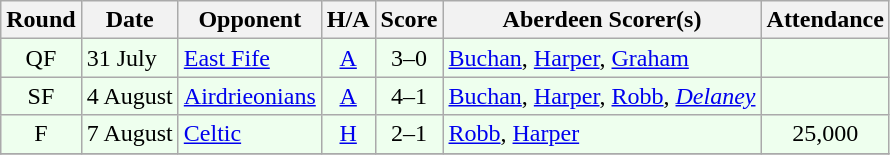<table class="wikitable" style="text-align:center">
<tr>
<th>Round</th>
<th>Date</th>
<th>Opponent</th>
<th>H/A</th>
<th>Score</th>
<th>Aberdeen Scorer(s)</th>
<th>Attendance</th>
</tr>
<tr bgcolor=#EEFFEE>
<td>QF</td>
<td align=left>31 July</td>
<td align=left><a href='#'>East Fife</a></td>
<td><a href='#'>A</a></td>
<td>3–0</td>
<td align=left><a href='#'>Buchan</a>, <a href='#'>Harper</a>, <a href='#'>Graham</a></td>
<td></td>
</tr>
<tr bgcolor=#EEFFEE>
<td>SF</td>
<td align=left>4 August</td>
<td align=left><a href='#'>Airdrieonians</a></td>
<td><a href='#'>A</a></td>
<td>4–1</td>
<td align=left><a href='#'>Buchan</a>, <a href='#'>Harper</a>, <a href='#'>Robb</a>, <em><a href='#'>Delaney</a></em></td>
<td></td>
</tr>
<tr bgcolor=#EEFFEE>
<td>F</td>
<td align=left>7 August</td>
<td align=left><a href='#'>Celtic</a></td>
<td><a href='#'>H</a></td>
<td>2–1</td>
<td align=left><a href='#'>Robb</a>, <a href='#'>Harper</a></td>
<td>25,000</td>
</tr>
<tr>
</tr>
</table>
